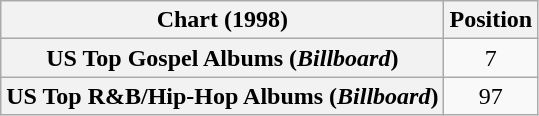<table class="wikitable sortable plainrowheaders" style="text-align:center">
<tr>
<th scope="col">Chart (1998)</th>
<th scope="col">Position</th>
</tr>
<tr>
<th scope="row">US Top Gospel Albums (<em>Billboard</em>)</th>
<td>7</td>
</tr>
<tr>
<th scope="row">US Top R&B/Hip-Hop Albums (<em>Billboard</em>)</th>
<td>97</td>
</tr>
</table>
